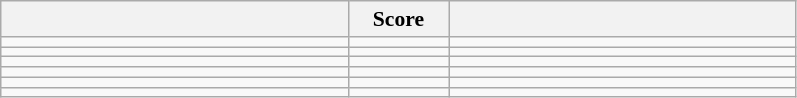<table class="wikitable" style="text-align:left; font-size:90% ">
<tr>
<th width=225></th>
<th width=60>Score</th>
<th width=225></th>
</tr>
<tr>
<td></td>
<td align=center><strong> </strong></td>
<td><strong></strong></td>
</tr>
<tr>
<td></td>
<td align=center><strong> </strong></td>
<td><strong></strong></td>
</tr>
<tr>
<td></td>
<td align=center><strong> </strong></td>
<td></td>
</tr>
<tr>
<td></td>
<td align=center><strong> </strong></td>
<td><strong></strong></td>
</tr>
<tr>
<td></td>
<td align=center><strong> </strong></td>
<td></td>
</tr>
<tr>
<td><strong></strong></td>
<td align=center><strong> </strong></td>
<td></td>
</tr>
</table>
